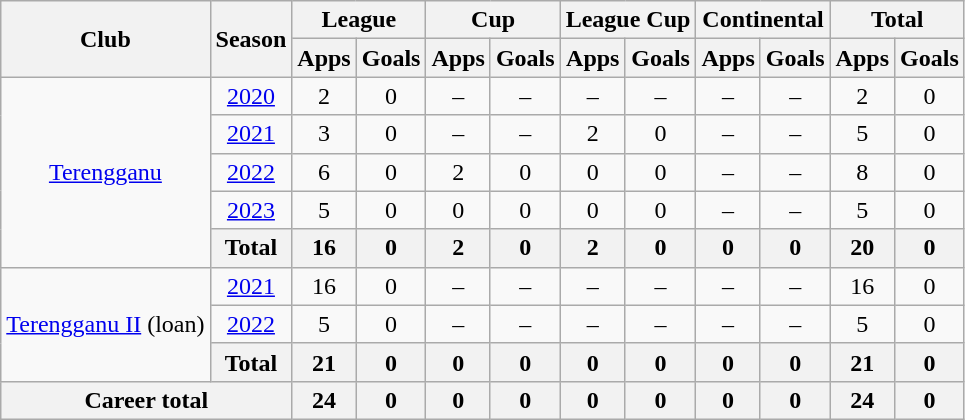<table class="wikitable" style="text-align: center;">
<tr>
<th rowspan="2">Club</th>
<th rowspan="2">Season</th>
<th colspan="2">League</th>
<th colspan="2">Cup</th>
<th colspan="2">League Cup</th>
<th colspan="2">Continental</th>
<th colspan="2">Total</th>
</tr>
<tr>
<th>Apps</th>
<th>Goals</th>
<th>Apps</th>
<th>Goals</th>
<th>Apps</th>
<th>Goals</th>
<th>Apps</th>
<th>Goals</th>
<th>Apps</th>
<th>Goals</th>
</tr>
<tr>
<td rowspan="5" valign="center"><a href='#'>Terengganu</a></td>
<td><a href='#'>2020</a></td>
<td>2</td>
<td>0</td>
<td>–</td>
<td>–</td>
<td>–</td>
<td>–</td>
<td>–</td>
<td>–</td>
<td>2</td>
<td>0</td>
</tr>
<tr>
<td><a href='#'>2021</a></td>
<td>3</td>
<td>0</td>
<td>–</td>
<td>–</td>
<td>2</td>
<td>0</td>
<td>–</td>
<td>–</td>
<td>5</td>
<td>0</td>
</tr>
<tr>
<td><a href='#'>2022</a></td>
<td>6</td>
<td>0</td>
<td>2</td>
<td>0</td>
<td>0</td>
<td>0</td>
<td>–</td>
<td>–</td>
<td>8</td>
<td>0</td>
</tr>
<tr>
<td><a href='#'>2023</a></td>
<td>5</td>
<td>0</td>
<td>0</td>
<td>0</td>
<td>0</td>
<td>0</td>
<td>–</td>
<td>–</td>
<td>5</td>
<td>0</td>
</tr>
<tr>
<th>Total</th>
<th>16</th>
<th>0</th>
<th>2</th>
<th>0</th>
<th>2</th>
<th>0</th>
<th>0</th>
<th>0</th>
<th>20</th>
<th>0</th>
</tr>
<tr>
<td rowspan="3" valign="center"><a href='#'>Terengganu II</a> (loan)</td>
<td><a href='#'>2021</a></td>
<td>16</td>
<td>0</td>
<td>–</td>
<td>–</td>
<td>–</td>
<td>–</td>
<td>–</td>
<td>–</td>
<td>16</td>
<td>0</td>
</tr>
<tr>
<td><a href='#'>2022</a></td>
<td>5</td>
<td>0</td>
<td>–</td>
<td>–</td>
<td>–</td>
<td>–</td>
<td>–</td>
<td>–</td>
<td>5</td>
<td>0</td>
</tr>
<tr>
<th>Total</th>
<th>21</th>
<th>0</th>
<th>0</th>
<th>0</th>
<th>0</th>
<th>0</th>
<th>0</th>
<th>0</th>
<th>21</th>
<th>0</th>
</tr>
<tr>
<th colspan=2>Career total</th>
<th>24</th>
<th>0</th>
<th>0</th>
<th>0</th>
<th>0</th>
<th>0</th>
<th>0</th>
<th>0</th>
<th>24</th>
<th>0</th>
</tr>
</table>
